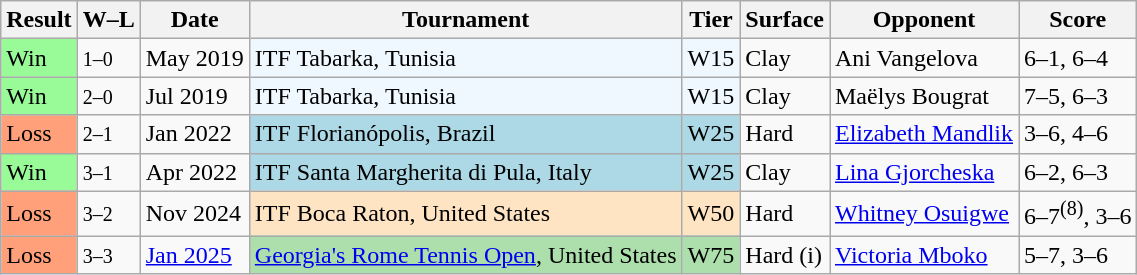<table class="sortable wikitable">
<tr>
<th>Result</th>
<th class="unsortable">W–L</th>
<th>Date</th>
<th>Tournament</th>
<th>Tier</th>
<th>Surface</th>
<th>Opponent</th>
<th class="unsortable">Score</th>
</tr>
<tr>
<td style="background:#98fb98;">Win</td>
<td><small>1–0</small></td>
<td>May 2019</td>
<td style="background:#f0f8ff;">ITF Tabarka, Tunisia</td>
<td style="background:#f0f8ff;">W15</td>
<td>Clay</td>
<td> Ani Vangelova</td>
<td>6–1, 6–4</td>
</tr>
<tr>
<td style="background:#98fb98;">Win</td>
<td><small>2–0</small></td>
<td>Jul 2019</td>
<td style="background:#f0f8ff;">ITF Tabarka, Tunisia</td>
<td style="background:#f0f8ff;">W15</td>
<td>Clay</td>
<td> Maëlys Bougrat</td>
<td>7–5, 6–3</td>
</tr>
<tr>
<td style="background:#ffa07a;">Loss</td>
<td><small>2–1</small></td>
<td>Jan 2022</td>
<td style="background:lightblue;">ITF Florianópolis, Brazil</td>
<td style="background:lightblue;">W25</td>
<td>Hard</td>
<td> <a href='#'>Elizabeth Mandlik</a></td>
<td>3–6, 4–6</td>
</tr>
<tr>
<td style="background:#98fb98;">Win</td>
<td><small>3–1</small></td>
<td>Apr 2022</td>
<td style="background:lightblue;">ITF Santa Margherita di Pula, Italy</td>
<td style="background:lightblue;">W25</td>
<td>Clay</td>
<td> <a href='#'>Lina Gjorcheska</a></td>
<td>6–2, 6–3</td>
</tr>
<tr>
<td style="background:#ffa07a;">Loss</td>
<td><small>3–2</small></td>
<td>Nov 2024</td>
<td style="background:#ffe4c4;">ITF Boca Raton, United States</td>
<td style="background:#ffe4c4;">W50</td>
<td>Hard</td>
<td> <a href='#'>Whitney Osuigwe</a></td>
<td>6–7<sup>(8)</sup>, 3–6</td>
</tr>
<tr>
<td style="background:#ffa07a;">Loss</td>
<td><small>3–3</small></td>
<td><a href='#'>Jan 2025</a></td>
<td style="background:#addfad;"><a href='#'>Georgia's Rome Tennis Open</a>, United States</td>
<td style="background:#addfad;">W75</td>
<td>Hard (i)</td>
<td> <a href='#'>Victoria Mboko</a></td>
<td>5–7, 3–6</td>
</tr>
</table>
